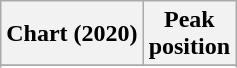<table class="wikitable sortable plainrowheaders" style="text-align:center">
<tr>
<th scope="col">Chart (2020)</th>
<th scope="col">Peak<br>position</th>
</tr>
<tr>
</tr>
<tr>
</tr>
</table>
